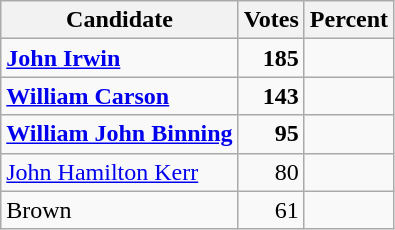<table class="wikitable">
<tr>
<th>Candidate</th>
<th>Votes</th>
<th>Percent</th>
</tr>
<tr>
<td style="font-weight:bold;"><a href='#'>John Irwin</a></td>
<td style="text-align: right; font-weight:bold;">185</td>
<td style="text-align: right; font-weight:bold;"></td>
</tr>
<tr>
<td style="font-weight:bold;"><a href='#'>William Carson</a></td>
<td style="text-align: right; font-weight:bold;">143</td>
<td style="text-align: right; font-weight:bold;"></td>
</tr>
<tr>
<td style="font-weight:bold;"><a href='#'>William John Binning</a></td>
<td style="text-align: right; font-weight:bold;">95</td>
<td style="text-align: right; font-weight:bold;"></td>
</tr>
<tr>
<td><a href='#'>John Hamilton Kerr</a></td>
<td style="text-align: right;">80</td>
<td style="text-align: right;"></td>
</tr>
<tr>
<td>Brown</td>
<td style="text-align: right;">61</td>
<td style="text-align: right;"></td>
</tr>
</table>
